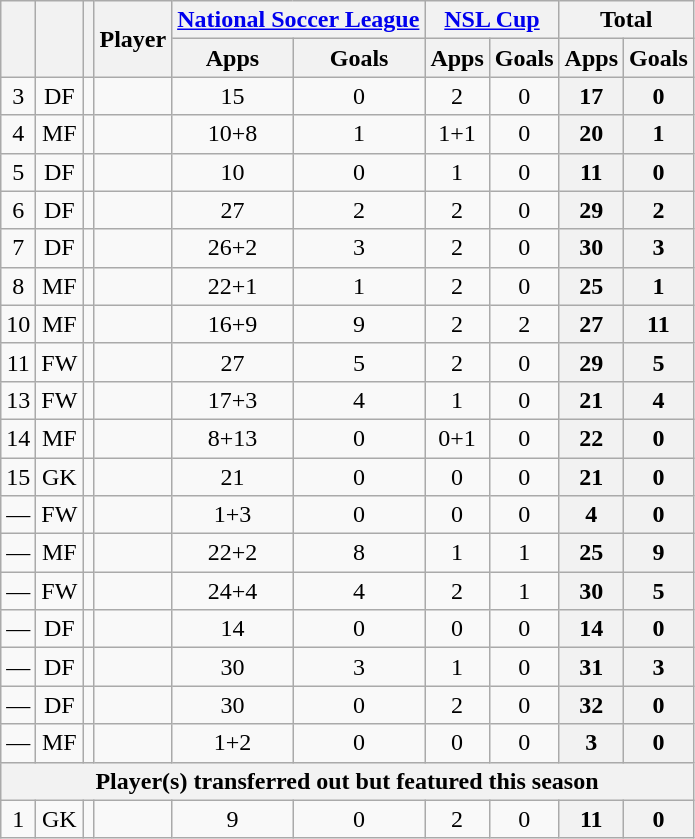<table class="wikitable sortable" style="text-align:center">
<tr>
<th rowspan="2"></th>
<th rowspan="2"></th>
<th rowspan="2"></th>
<th rowspan="2">Player</th>
<th colspan="2"><a href='#'>National Soccer League</a></th>
<th colspan="2"><a href='#'>NSL Cup</a></th>
<th colspan="2">Total</th>
</tr>
<tr>
<th>Apps</th>
<th>Goals</th>
<th>Apps</th>
<th>Goals</th>
<th>Apps</th>
<th>Goals</th>
</tr>
<tr>
<td>3</td>
<td>DF</td>
<td></td>
<td align="left"><br></td>
<td>15</td>
<td>0<br></td>
<td>2</td>
<td>0<br></td>
<th>17</th>
<th>0</th>
</tr>
<tr>
<td>4</td>
<td>MF</td>
<td></td>
<td align="left"><br></td>
<td>10+8</td>
<td>1<br></td>
<td>1+1</td>
<td>0<br></td>
<th>20</th>
<th>1</th>
</tr>
<tr>
<td>5</td>
<td>DF</td>
<td></td>
<td align="left"><br></td>
<td>10</td>
<td>0<br></td>
<td>1</td>
<td>0<br></td>
<th>11</th>
<th>0</th>
</tr>
<tr>
<td>6</td>
<td>DF</td>
<td></td>
<td align="left"><br></td>
<td>27</td>
<td>2<br></td>
<td>2</td>
<td>0<br></td>
<th>29</th>
<th>2</th>
</tr>
<tr>
<td>7</td>
<td>DF</td>
<td></td>
<td align="left"><br></td>
<td>26+2</td>
<td>3<br></td>
<td>2</td>
<td>0<br></td>
<th>30</th>
<th>3</th>
</tr>
<tr>
<td>8</td>
<td>MF</td>
<td></td>
<td align="left"><br></td>
<td>22+1</td>
<td>1<br></td>
<td>2</td>
<td>0<br></td>
<th>25</th>
<th>1</th>
</tr>
<tr>
<td>10</td>
<td>MF</td>
<td></td>
<td align="left"><br></td>
<td>16+9</td>
<td>9<br></td>
<td>2</td>
<td>2<br></td>
<th>27</th>
<th>11</th>
</tr>
<tr>
<td>11</td>
<td>FW</td>
<td></td>
<td align="left"><br></td>
<td>27</td>
<td>5<br></td>
<td>2</td>
<td>0<br></td>
<th>29</th>
<th>5</th>
</tr>
<tr>
<td>13</td>
<td>FW</td>
<td></td>
<td align="left"><br></td>
<td>17+3</td>
<td>4<br></td>
<td>1</td>
<td>0<br></td>
<th>21</th>
<th>4</th>
</tr>
<tr>
<td>14</td>
<td>MF</td>
<td></td>
<td align="left"><br></td>
<td>8+13</td>
<td>0<br></td>
<td>0+1</td>
<td>0<br></td>
<th>22</th>
<th>0</th>
</tr>
<tr>
<td>15</td>
<td>GK</td>
<td></td>
<td align="left"><br></td>
<td>21</td>
<td>0<br></td>
<td>0</td>
<td>0<br></td>
<th>21</th>
<th>0</th>
</tr>
<tr>
<td>—</td>
<td>FW</td>
<td></td>
<td align="left"><br></td>
<td>1+3</td>
<td>0<br></td>
<td>0</td>
<td>0<br></td>
<th>4</th>
<th>0</th>
</tr>
<tr>
<td>—</td>
<td>MF</td>
<td></td>
<td align="left"><br></td>
<td>22+2</td>
<td>8<br></td>
<td>1</td>
<td>1<br></td>
<th>25</th>
<th>9</th>
</tr>
<tr>
<td>—</td>
<td>FW</td>
<td></td>
<td align="left"><br></td>
<td>24+4</td>
<td>4<br></td>
<td>2</td>
<td>1<br></td>
<th>30</th>
<th>5</th>
</tr>
<tr>
<td>—</td>
<td>DF</td>
<td></td>
<td align="left"><br></td>
<td>14</td>
<td>0<br></td>
<td>0</td>
<td>0<br></td>
<th>14</th>
<th>0</th>
</tr>
<tr>
<td>—</td>
<td>DF</td>
<td></td>
<td align="left"><br></td>
<td>30</td>
<td>3<br></td>
<td>1</td>
<td>0<br></td>
<th>31</th>
<th>3</th>
</tr>
<tr>
<td>—</td>
<td>DF</td>
<td></td>
<td align="left"><br></td>
<td>30</td>
<td>0<br></td>
<td>2</td>
<td>0<br></td>
<th>32</th>
<th>0</th>
</tr>
<tr>
<td>—</td>
<td>MF</td>
<td></td>
<td align="left"><br></td>
<td>1+2</td>
<td>0<br></td>
<td>0</td>
<td>0<br></td>
<th>3</th>
<th>0</th>
</tr>
<tr>
<th colspan="10">Player(s) transferred out but featured this season</th>
</tr>
<tr>
<td>1</td>
<td>GK</td>
<td></td>
<td align="left"><br></td>
<td>9</td>
<td>0<br></td>
<td>2</td>
<td>0<br></td>
<th>11</th>
<th>0</th>
</tr>
</table>
